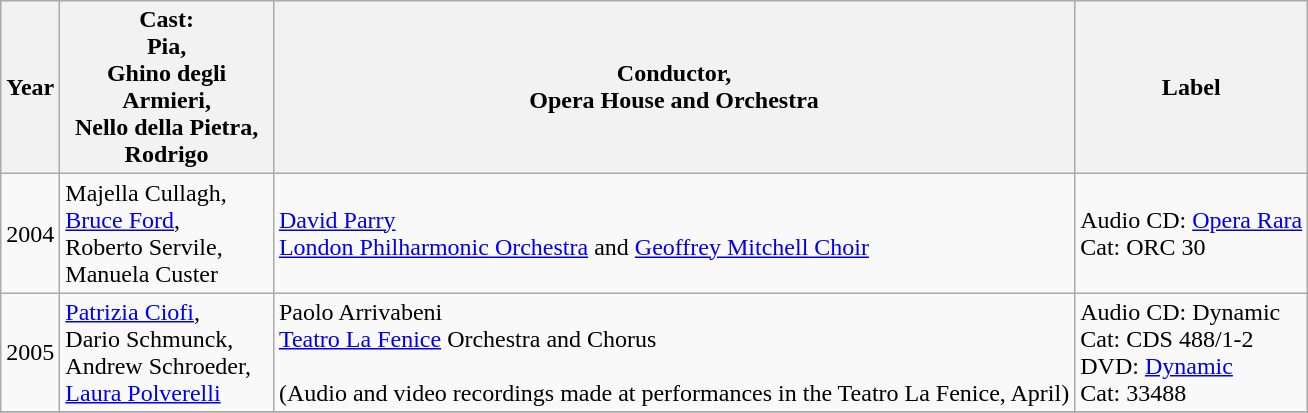<table class="wikitable">
<tr>
<th>Year</th>
<th width="135">Cast:<br>Pia,<br>Ghino degli Armieri,<br>Nello della Pietra,<br>Rodrigo</th>
<th>Conductor,<br>Opera House and Orchestra</th>
<th>Label</th>
</tr>
<tr>
<td>2004</td>
<td>Majella Cullagh,<br><a href='#'>Bruce Ford</a>,<br>Roberto Servile,<br>Manuela Custer</td>
<td><a href='#'>David Parry</a><br><a href='#'>London Philharmonic Orchestra</a> and <a href='#'>Geoffrey Mitchell Choir</a></td>
<td>Audio CD: <a href='#'>Opera Rara</a><br>Cat: ORC 30</td>
</tr>
<tr>
<td>2005</td>
<td><a href='#'>Patrizia Ciofi</a>,<br>Dario Schmunck,<br>Andrew Schroeder,<br><a href='#'>Laura Polverelli</a></td>
<td>Paolo Arrivabeni<br><a href='#'>Teatro La Fenice</a> Orchestra and Chorus<br><br>(Audio and video recordings made at performances in the Teatro La Fenice, April)</td>
<td>Audio CD: Dynamic<br>Cat: CDS 488/1-2<br>DVD: <a href='#'>Dynamic</a><br>Cat: 33488</td>
</tr>
<tr>
</tr>
</table>
